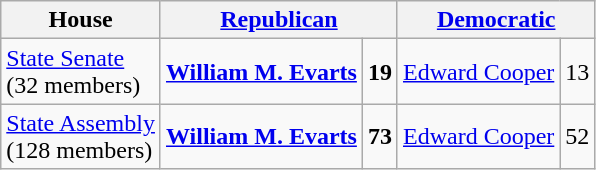<table class=wikitable>
<tr>
<th>House</th>
<th colspan="2"><a href='#'>Republican</a></th>
<th colspan="2"><a href='#'>Democratic</a></th>
</tr>
<tr>
<td><a href='#'>State Senate</a> <br>(32 members)</td>
<td><strong><a href='#'>William M. Evarts</a></strong></td>
<td align="right"><strong>19</strong></td>
<td><a href='#'>Edward Cooper</a></td>
<td align="right">13</td>
</tr>
<tr>
<td><a href='#'>State Assembly</a> <br>(128 members)</td>
<td><strong><a href='#'>William M. Evarts</a></strong></td>
<td align="right"><strong>73</strong></td>
<td><a href='#'>Edward Cooper</a></td>
<td align="right">52</td>
</tr>
</table>
